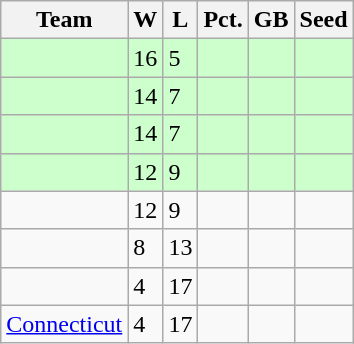<table class=wikitable>
<tr>
<th>Team</th>
<th>W</th>
<th>L</th>
<th>Pct.</th>
<th>GB</th>
<th>Seed</th>
</tr>
<tr bgcolor=#ccffcc>
<td></td>
<td>16</td>
<td>5</td>
<td></td>
<td></td>
<td></td>
</tr>
<tr bgcolor=#ccffcc>
<td></td>
<td>14</td>
<td>7</td>
<td></td>
<td></td>
<td></td>
</tr>
<tr bgcolor=#ccffcc>
<td></td>
<td>14</td>
<td>7</td>
<td></td>
<td></td>
<td></td>
</tr>
<tr bgcolor=#ccffcc>
<td></td>
<td>12</td>
<td>9</td>
<td></td>
<td></td>
<td></td>
</tr>
<tr>
<td></td>
<td>12</td>
<td>9</td>
<td></td>
<td></td>
<td></td>
</tr>
<tr>
<td></td>
<td>8</td>
<td>13</td>
<td></td>
<td></td>
<td></td>
</tr>
<tr>
<td></td>
<td>4</td>
<td>17</td>
<td></td>
<td></td>
<td></td>
</tr>
<tr>
<td><a href='#'>Connecticut</a></td>
<td>4</td>
<td>17</td>
<td></td>
<td></td>
<td></td>
</tr>
</table>
